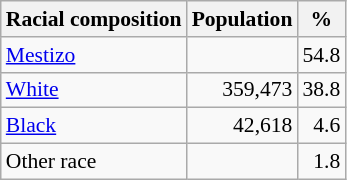<table class="wikitable" style="font-size: 90%;">
<tr>
<th>Racial composition</th>
<th>Population</th>
<th>%</th>
</tr>
<tr>
<td><a href='#'>Mestizo</a></td>
<td></td>
<td style="text-align:right;">54.8</td>
</tr>
<tr>
<td><a href='#'>White</a></td>
<td style="text-align:right;">359,473</td>
<td style="text-align:right;">38.8</td>
</tr>
<tr>
<td><a href='#'>Black</a></td>
<td style="text-align:right;">42,618</td>
<td style="text-align:right;">4.6</td>
</tr>
<tr>
<td>Other race</td>
<td></td>
<td style="text-align:right;">1.8</td>
</tr>
</table>
